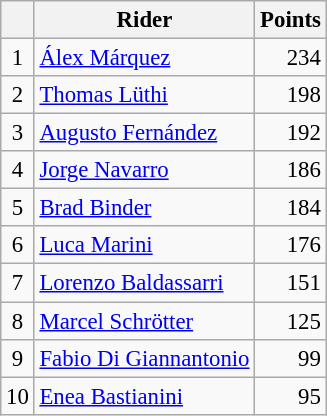<table class="wikitable" style="font-size: 95%;">
<tr>
<th></th>
<th>Rider</th>
<th>Points</th>
</tr>
<tr>
<td align=center>1</td>
<td> <a href='#'>Álex Márquez</a></td>
<td align=right>234</td>
</tr>
<tr>
<td align=center>2</td>
<td> <a href='#'>Thomas Lüthi</a></td>
<td align=right>198</td>
</tr>
<tr>
<td align=center>3</td>
<td> <a href='#'>Augusto Fernández</a></td>
<td align=right>192</td>
</tr>
<tr>
<td align=center>4</td>
<td> <a href='#'>Jorge Navarro</a></td>
<td align=right>186</td>
</tr>
<tr>
<td align=center>5</td>
<td> <a href='#'>Brad Binder</a></td>
<td align=right>184</td>
</tr>
<tr>
<td align=center>6</td>
<td> <a href='#'>Luca Marini</a></td>
<td align=right>176</td>
</tr>
<tr>
<td align=center>7</td>
<td> <a href='#'>Lorenzo Baldassarri</a></td>
<td align=right>151</td>
</tr>
<tr>
<td align=center>8</td>
<td> <a href='#'>Marcel Schrötter</a></td>
<td align=right>125</td>
</tr>
<tr>
<td align=center>9</td>
<td> <a href='#'>Fabio Di Giannantonio</a></td>
<td align=right>99</td>
</tr>
<tr>
<td align=center>10</td>
<td> <a href='#'>Enea Bastianini</a></td>
<td align=right>95</td>
</tr>
</table>
